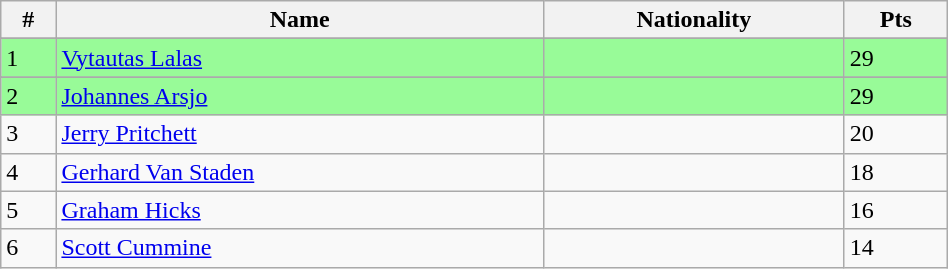<table class="wikitable" style="display: inline-table; width: 50%;">
<tr>
<th>#</th>
<th>Name</th>
<th>Nationality</th>
<th>Pts</th>
</tr>
<tr>
</tr>
<tr style="background:palegreen;">
<td>1</td>
<td><a href='#'>Vytautas Lalas</a></td>
<td></td>
<td>29</td>
</tr>
<tr>
</tr>
<tr style="background:palegreen;">
<td>2</td>
<td><a href='#'>Johannes Arsjo</a></td>
<td></td>
<td>29</td>
</tr>
<tr>
<td>3</td>
<td><a href='#'>Jerry Pritchett</a></td>
<td></td>
<td>20</td>
</tr>
<tr>
<td>4</td>
<td><a href='#'>Gerhard Van Staden</a></td>
<td></td>
<td>18</td>
</tr>
<tr>
<td>5</td>
<td><a href='#'>Graham Hicks</a></td>
<td></td>
<td>16</td>
</tr>
<tr>
<td>6</td>
<td><a href='#'>Scott Cummine</a></td>
<td></td>
<td>14</td>
</tr>
</table>
